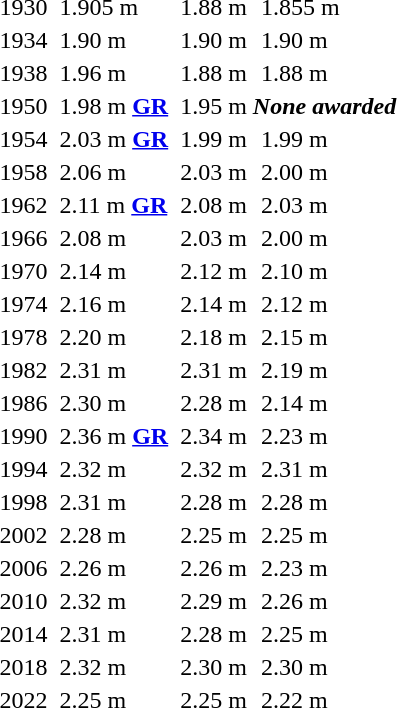<table>
<tr>
<td>1930</td>
<td></td>
<td>1.905 m</td>
<td></td>
<td>1.88 m</td>
<td></td>
<td>1.855 m</td>
</tr>
<tr>
<td>1934</td>
<td></td>
<td>1.90 m</td>
<td></td>
<td>1.90 m</td>
<td></td>
<td>1.90 m</td>
</tr>
<tr>
<td>1938</td>
<td></td>
<td>1.96 m</td>
<td></td>
<td>1.88 m</td>
<td></td>
<td>1.88 m</td>
</tr>
<tr>
<td>1950</td>
<td></td>
<td>1.98 m <strong><a href='#'>GR</a></strong></td>
<td><br></td>
<td>1.95 m</td>
<th colspan=2><em>None awarded</em></th>
</tr>
<tr>
<td>1954</td>
<td></td>
<td>2.03 m <strong><a href='#'>GR</a></strong></td>
<td></td>
<td>1.99 m</td>
<td></td>
<td>1.99 m</td>
</tr>
<tr>
<td>1958</td>
<td></td>
<td>2.06 m</td>
<td></td>
<td>2.03 m</td>
<td></td>
<td>2.00 m</td>
</tr>
<tr>
<td>1962</td>
<td></td>
<td>2.11 m <strong><a href='#'>GR</a></strong></td>
<td></td>
<td>2.08 m</td>
<td></td>
<td>2.03 m</td>
</tr>
<tr>
<td>1966</td>
<td></td>
<td>2.08 m</td>
<td></td>
<td>2.03 m</td>
<td></td>
<td>2.00 m</td>
</tr>
<tr>
<td>1970</td>
<td></td>
<td>2.14 m</td>
<td></td>
<td>2.12 m</td>
<td></td>
<td>2.10 m</td>
</tr>
<tr>
<td>1974</td>
<td></td>
<td>2.16 m</td>
<td></td>
<td>2.14 m</td>
<td></td>
<td>2.12 m</td>
</tr>
<tr>
<td>1978</td>
<td></td>
<td>2.20 m</td>
<td></td>
<td>2.18 m</td>
<td><br></td>
<td>2.15 m</td>
</tr>
<tr>
<td>1982</td>
<td></td>
<td>2.31 m</td>
<td></td>
<td>2.31 m</td>
<td></td>
<td>2.19 m</td>
</tr>
<tr>
<td>1986</td>
<td></td>
<td>2.30 m</td>
<td></td>
<td>2.28 m</td>
<td><br></td>
<td>2.14 m</td>
</tr>
<tr>
<td>1990</td>
<td></td>
<td>2.36 m <strong><a href='#'>GR</a></strong></td>
<td></td>
<td>2.34 m</td>
<td><br></td>
<td>2.23 m</td>
</tr>
<tr>
<td>1994</td>
<td></td>
<td>2.32 m</td>
<td></td>
<td>2.32 m</td>
<td></td>
<td>2.31 m</td>
</tr>
<tr>
<td>1998</td>
<td></td>
<td>2.31 m</td>
<td></td>
<td>2.28 m</td>
<td></td>
<td>2.28 m</td>
</tr>
<tr>
<td>2002</td>
<td></td>
<td>2.28 m</td>
<td></td>
<td>2.25 m</td>
<td></td>
<td>2.25 m</td>
</tr>
<tr>
<td>2006</td>
<td></td>
<td>2.26 m</td>
<td></td>
<td>2.26 m</td>
<td></td>
<td>2.23 m</td>
</tr>
<tr>
<td>2010</td>
<td></td>
<td>2.32 m</td>
<td></td>
<td>2.29 m</td>
<td></td>
<td>2.26 m</td>
</tr>
<tr>
<td>2014</td>
<td></td>
<td>2.31 m</td>
<td></td>
<td>2.28 m</td>
<td></td>
<td>2.25 m</td>
</tr>
<tr>
<td>2018</td>
<td></td>
<td>2.32 m</td>
<td></td>
<td>2.30 m</td>
<td></td>
<td>2.30 m</td>
</tr>
<tr>
<td>2022</td>
<td></td>
<td>2.25 m</td>
<td></td>
<td>2.25 m</td>
<td></td>
<td>2.22 m</td>
</tr>
</table>
